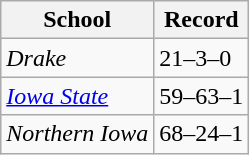<table class="wikitable">
<tr>
<th>School</th>
<th>Record<br></th>
</tr>
<tr>
<td><em>Drake</em></td>
<td>21–3–0</td>
</tr>
<tr>
<td><em><a href='#'>Iowa State</a></em></td>
<td>59–63–1</td>
</tr>
<tr>
<td><em>Northern Iowa</em></td>
<td>68–24–1</td>
</tr>
</table>
